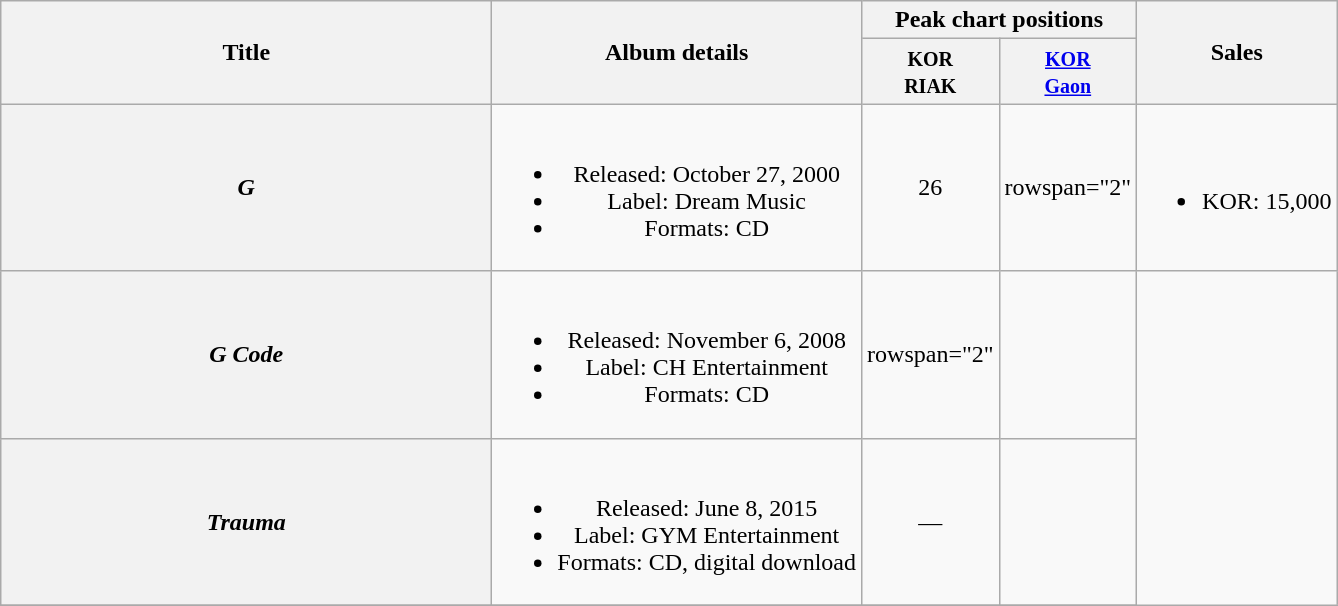<table class="wikitable plainrowheaders" style="text-align:center;">
<tr>
<th rowspan="2" scope="col" style="width:20em;">Title</th>
<th rowspan="2" scope="col">Album details</th>
<th colspan="2" scope="col">Peak chart positions</th>
<th rowspan="2" scope="col">Sales</th>
</tr>
<tr>
<th style="width:3em;"><small>KOR<br>RIAK</small><br></th>
<th style="width:3em;"><small><a href='#'>KOR<br>Gaon</a></small><br></th>
</tr>
<tr>
<th scope="row"><em>G</em></th>
<td><br><ul><li>Released: October 27, 2000</li><li>Label: Dream Music</li><li>Formats: CD</li></ul></td>
<td>26</td>
<td>rowspan="2" </td>
<td><br><ul><li>KOR: 15,000</li></ul></td>
</tr>
<tr>
<th scope="row"><em>G Code</em></th>
<td><br><ul><li>Released: November 6, 2008</li><li>Label: CH Entertainment</li><li>Formats: CD</li></ul></td>
<td>rowspan="2" </td>
<td></td>
</tr>
<tr>
<th scope="row"><em>Trauma</em></th>
<td><br><ul><li>Released: June 8, 2015</li><li>Label: GYM Entertainment</li><li>Formats: CD, digital download</li></ul></td>
<td>—</td>
<td></td>
</tr>
<tr>
</tr>
</table>
